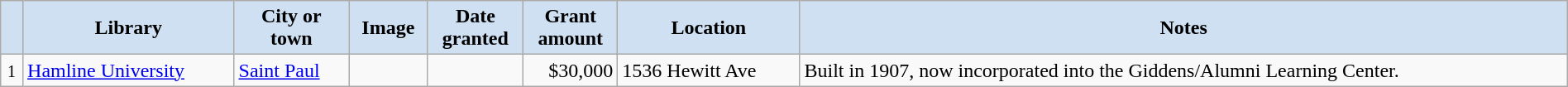<table class="wikitable sortable" width="100%">
<tr>
<th style="background-color:#CEE0F2;"></th>
<th style="background-color:#CEE0F2;">Library</th>
<th style="background-color:#CEE0F2;">City or<br>town</th>
<th style="background-color:#CEE0F2;" class="unsortable">Image</th>
<th style="background-color:#CEE0F2;">Date<br>granted</th>
<th style="background-color:#CEE0F2;">Grant<br>amount</th>
<th style="background-color:#CEE0F2;">Location</th>
<th style="background-color:#CEE0F2;" class="unsortable">Notes</th>
</tr>
<tr ->
<td align=center><small>1</small></td>
<td><a href='#'>Hamline University</a></td>
<td><a href='#'>Saint Paul</a></td>
<td></td>
<td></td>
<td align=right>$30,000</td>
<td>1536 Hewitt Ave<br><small></small></td>
<td>Built in 1907, now incorporated into the Giddens/Alumni Learning Center.</td>
</tr>
</table>
